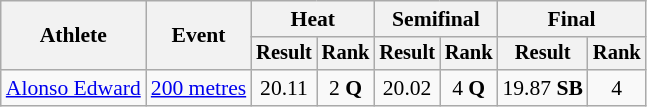<table class="wikitable" style="font-size:90%">
<tr>
<th rowspan="2">Athlete</th>
<th rowspan="2">Event</th>
<th colspan="2">Heat</th>
<th colspan="2">Semifinal</th>
<th colspan="2">Final</th>
</tr>
<tr style="font-size:95%">
<th>Result</th>
<th>Rank</th>
<th>Result</th>
<th>Rank</th>
<th>Result</th>
<th>Rank</th>
</tr>
<tr style=text-align:center>
<td style=text-align:left><a href='#'>Alonso Edward</a></td>
<td style=text-align:left><a href='#'>200 metres</a></td>
<td>20.11</td>
<td>2 <strong>Q</strong></td>
<td>20.02</td>
<td>4 <strong>Q</strong></td>
<td>19.87 <strong>SB</strong></td>
<td>4</td>
</tr>
</table>
